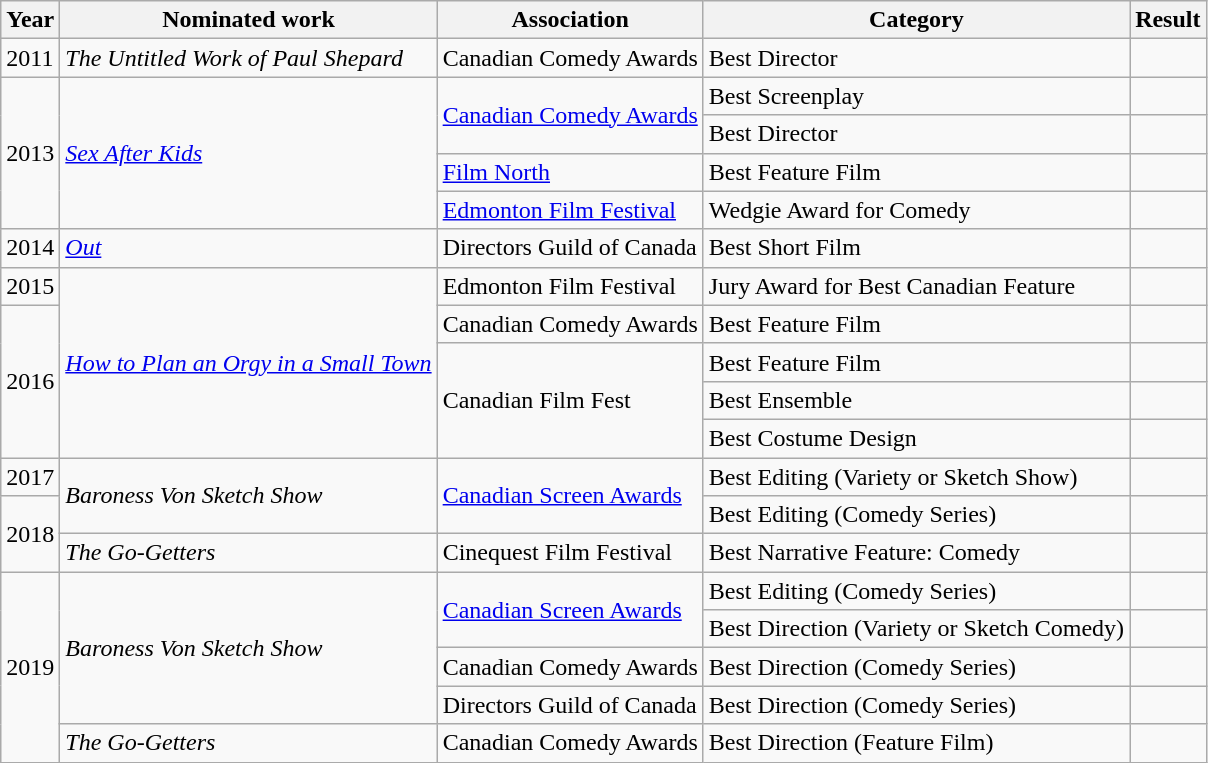<table class="wikitable sortable">
<tr>
<th>Year</th>
<th>Nominated work</th>
<th>Association</th>
<th>Category</th>
<th>Result</th>
</tr>
<tr>
<td>2011</td>
<td><em>The Untitled Work of Paul Shepard</em></td>
<td>Canadian Comedy Awards</td>
<td>Best Director</td>
<td></td>
</tr>
<tr>
<td rowspan="4">2013</td>
<td rowspan="4"><em><a href='#'>Sex After Kids</a></em></td>
<td rowspan="2"><a href='#'>Canadian Comedy Awards</a></td>
<td>Best Screenplay</td>
<td></td>
</tr>
<tr>
<td>Best Director</td>
<td></td>
</tr>
<tr>
<td rowspan="1"><a href='#'>Film North</a></td>
<td>Best Feature Film</td>
<td></td>
</tr>
<tr>
<td rowspan="1"><a href='#'>Edmonton Film Festival</a></td>
<td>Wedgie Award for Comedy</td>
<td></td>
</tr>
<tr>
<td>2014</td>
<td><em><a href='#'>Out</a></em></td>
<td>Directors Guild of Canada</td>
<td>Best Short Film</td>
<td></td>
</tr>
<tr>
<td>2015</td>
<td rowspan="5"><em><a href='#'>How to Plan an Orgy in a Small Town</a></em></td>
<td>Edmonton Film Festival</td>
<td>Jury Award for Best Canadian Feature</td>
<td></td>
</tr>
<tr>
<td rowspan="4">2016</td>
<td>Canadian Comedy Awards</td>
<td>Best Feature Film</td>
<td></td>
</tr>
<tr>
<td rowspan="3">Canadian Film Fest</td>
<td>Best Feature Film</td>
<td></td>
</tr>
<tr>
<td>Best Ensemble</td>
<td></td>
</tr>
<tr>
<td>Best Costume Design</td>
<td></td>
</tr>
<tr>
<td>2017</td>
<td rowspan="2"><em>Baroness Von Sketch Show</em></td>
<td rowspan="2"><a href='#'>Canadian Screen Awards</a></td>
<td>Best Editing (Variety or Sketch Show)</td>
<td></td>
</tr>
<tr>
<td rowspan="2">2018</td>
<td>Best Editing (Comedy Series)</td>
<td></td>
</tr>
<tr>
<td><em>The Go-Getters</em></td>
<td>Cinequest Film Festival</td>
<td>Best Narrative Feature: Comedy</td>
<td></td>
</tr>
<tr>
<td rowspan="5">2019</td>
<td rowspan="4"><em>Baroness Von Sketch Show</em></td>
<td rowspan="2"><a href='#'>Canadian Screen Awards</a></td>
<td>Best Editing (Comedy Series)</td>
<td></td>
</tr>
<tr>
<td>Best Direction (Variety or Sketch Comedy)</td>
<td></td>
</tr>
<tr>
<td>Canadian Comedy Awards</td>
<td>Best Direction (Comedy Series)</td>
<td></td>
</tr>
<tr>
<td>Directors Guild of Canada</td>
<td>Best Direction (Comedy Series)</td>
<td></td>
</tr>
<tr>
<td><em>The Go-Getters</em></td>
<td>Canadian Comedy Awards</td>
<td>Best Direction (Feature Film)</td>
<td></td>
</tr>
</table>
